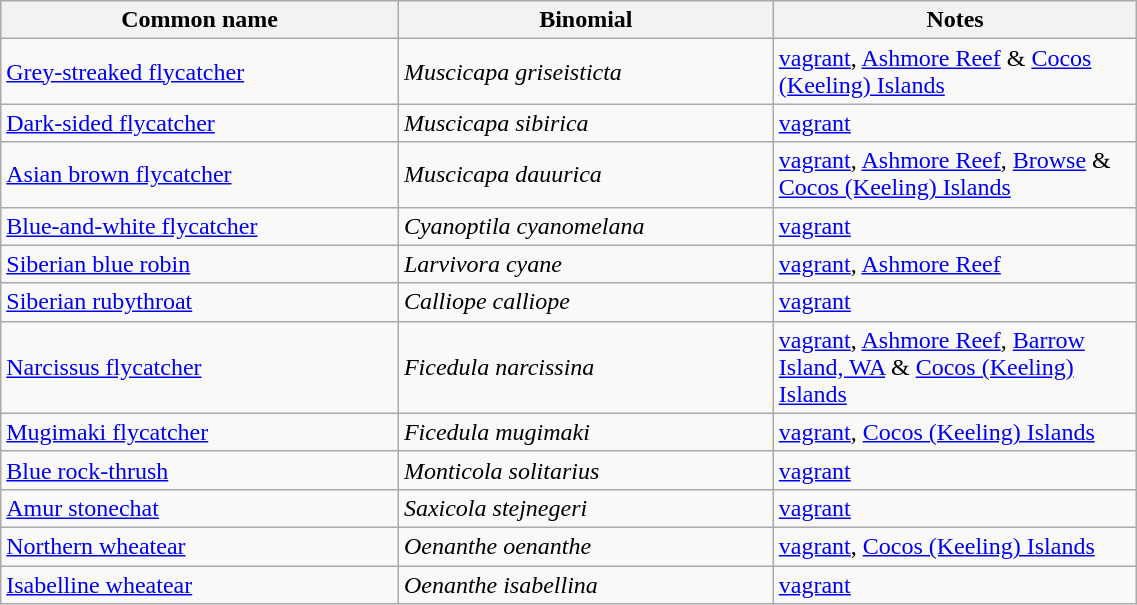<table style="width:60%;" class="wikitable">
<tr>
<th width=35%>Common name</th>
<th width=33%>Binomial</th>
<th width=32%>Notes</th>
</tr>
<tr>
<td><a href='#'>Grey-streaked flycatcher</a></td>
<td><em>Muscicapa griseisticta</em></td>
<td><a href='#'>vagrant</a>, <a href='#'>Ashmore Reef</a> & <a href='#'>Cocos (Keeling) Islands</a></td>
</tr>
<tr>
<td><a href='#'>Dark-sided flycatcher</a></td>
<td><em>Muscicapa sibirica</em></td>
<td><a href='#'>vagrant</a></td>
</tr>
<tr>
<td><a href='#'>Asian brown flycatcher</a></td>
<td><em>Muscicapa dauurica</em></td>
<td><a href='#'>vagrant</a>, <a href='#'>Ashmore Reef</a>, <a href='#'>Browse</a> & <a href='#'>Cocos (Keeling) Islands</a></td>
</tr>
<tr>
<td><a href='#'>Blue-and-white flycatcher</a></td>
<td><em>Cyanoptila cyanomelana</em></td>
<td><a href='#'>vagrant</a></td>
</tr>
<tr>
<td><a href='#'>Siberian blue robin</a></td>
<td><em>Larvivora cyane</em></td>
<td><a href='#'>vagrant</a>, <a href='#'>Ashmore Reef</a></td>
</tr>
<tr>
<td><a href='#'>Siberian rubythroat</a></td>
<td><em>Calliope calliope</em></td>
<td><a href='#'>vagrant</a></td>
</tr>
<tr>
<td><a href='#'>Narcissus flycatcher</a></td>
<td><em>Ficedula narcissina</em></td>
<td><a href='#'>vagrant</a>, <a href='#'>Ashmore Reef</a>, <a href='#'>Barrow Island, WA</a> & <a href='#'>Cocos (Keeling) Islands</a></td>
</tr>
<tr>
<td><a href='#'>Mugimaki flycatcher</a></td>
<td><em>Ficedula mugimaki</em></td>
<td><a href='#'>vagrant</a>, <a href='#'>Cocos (Keeling) Islands</a></td>
</tr>
<tr>
<td><a href='#'>Blue rock-thrush</a></td>
<td><em>Monticola solitarius</em></td>
<td><a href='#'>vagrant</a></td>
</tr>
<tr>
<td><a href='#'>Amur stonechat</a></td>
<td><em>Saxicola stejnegeri</em></td>
<td><a href='#'>vagrant</a></td>
</tr>
<tr>
<td><a href='#'>Northern wheatear</a></td>
<td><em>Oenanthe oenanthe</em></td>
<td><a href='#'>vagrant</a>, <a href='#'>Cocos (Keeling) Islands</a></td>
</tr>
<tr>
<td><a href='#'>Isabelline wheatear</a></td>
<td><em>Oenanthe isabellina</em></td>
<td><a href='#'>vagrant</a></td>
</tr>
</table>
